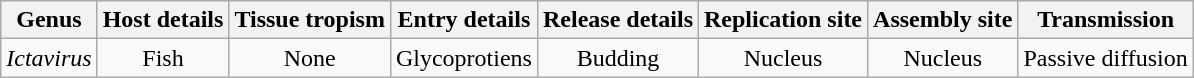<table class="wikitable sortable" style="text-align:center">
<tr>
<th>Genus</th>
<th>Host details</th>
<th>Tissue tropism</th>
<th>Entry details</th>
<th>Release details</th>
<th>Replication site</th>
<th>Assembly site</th>
<th>Transmission</th>
</tr>
<tr>
<td><em>Ictavirus</em></td>
<td>Fish</td>
<td>None</td>
<td>Glycoprotiens</td>
<td>Budding</td>
<td>Nucleus</td>
<td>Nucleus</td>
<td>Passive diffusion</td>
</tr>
</table>
